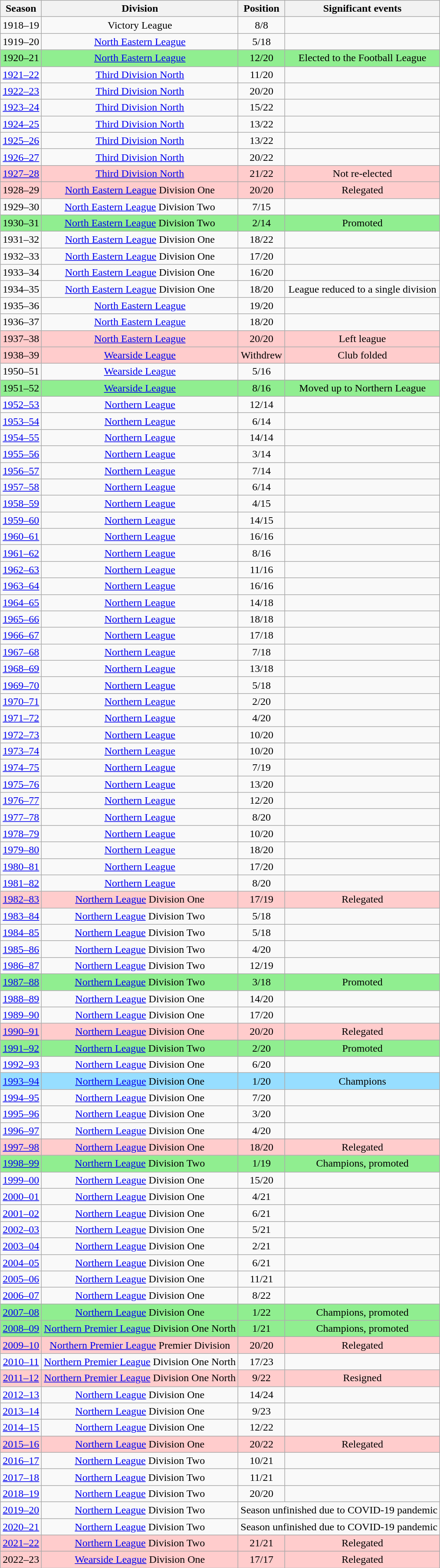<table class="wikitable collapsible collapsed" style=text-align:center>
<tr>
<th>Season</th>
<th>Division</th>
<th>Position</th>
<th>Significant events</th>
</tr>
<tr>
<td>1918–19</td>
<td>Victory League</td>
<td>8/8</td>
<td></td>
</tr>
<tr>
<td>1919–20</td>
<td><a href='#'>North Eastern League</a></td>
<td>5/18</td>
<td></td>
</tr>
<tr style="background: #90EE90">
<td>1920–21</td>
<td><a href='#'>North Eastern League</a></td>
<td>12/20</td>
<td>Elected to the Football League</td>
</tr>
<tr>
<td><a href='#'>1921–22</a></td>
<td><a href='#'>Third Division North</a></td>
<td>11/20</td>
<td></td>
</tr>
<tr>
<td><a href='#'>1922–23</a></td>
<td><a href='#'>Third Division North</a></td>
<td>20/20</td>
<td></td>
</tr>
<tr>
<td><a href='#'>1923–24</a></td>
<td><a href='#'>Third Division North</a></td>
<td>15/22</td>
<td></td>
</tr>
<tr>
<td><a href='#'>1924–25</a></td>
<td><a href='#'>Third Division North</a></td>
<td>13/22</td>
<td></td>
</tr>
<tr>
<td><a href='#'>1925–26</a></td>
<td><a href='#'>Third Division North</a></td>
<td>13/22</td>
<td></td>
</tr>
<tr>
<td><a href='#'>1926–27</a></td>
<td><a href='#'>Third Division North</a></td>
<td>20/22</td>
<td></td>
</tr>
<tr style="background:#fcc">
<td><a href='#'>1927–28</a></td>
<td><a href='#'>Third Division North</a></td>
<td>21/22</td>
<td>Not re-elected</td>
</tr>
<tr style="background:#fcc">
<td>1928–29</td>
<td><a href='#'>North Eastern League</a> Division One</td>
<td>20/20</td>
<td>Relegated</td>
</tr>
<tr>
<td>1929–30</td>
<td><a href='#'>North Eastern League</a> Division Two</td>
<td>7/15</td>
<td></td>
</tr>
<tr style="background: #90EE90">
<td>1930–31</td>
<td><a href='#'>North Eastern League</a> Division Two</td>
<td>2/14</td>
<td>Promoted</td>
</tr>
<tr>
<td>1931–32</td>
<td><a href='#'>North Eastern League</a> Division One</td>
<td>18/22</td>
<td></td>
</tr>
<tr>
<td>1932–33</td>
<td><a href='#'>North Eastern League</a> Division One</td>
<td>17/20</td>
<td></td>
</tr>
<tr>
<td>1933–34</td>
<td><a href='#'>North Eastern League</a> Division One</td>
<td>16/20</td>
<td></td>
</tr>
<tr>
<td>1934–35</td>
<td><a href='#'>North Eastern League</a> Division One</td>
<td>18/20</td>
<td>League reduced to a single division</td>
</tr>
<tr>
<td>1935–36</td>
<td><a href='#'>North Eastern League</a></td>
<td>19/20</td>
<td></td>
</tr>
<tr>
<td>1936–37</td>
<td><a href='#'>North Eastern League</a></td>
<td>18/20</td>
<td></td>
</tr>
<tr style="background:#fcc">
<td>1937–38</td>
<td><a href='#'>North Eastern League</a></td>
<td>20/20</td>
<td>Left league</td>
</tr>
<tr style="background:#fcc">
<td>1938–39</td>
<td><a href='#'>Wearside League</a></td>
<td>Withdrew</td>
<td>Club folded</td>
</tr>
<tr>
<td>1950–51</td>
<td><a href='#'>Wearside League</a></td>
<td>5/16</td>
<td></td>
</tr>
<tr style="background: #90EE90">
<td>1951–52</td>
<td><a href='#'>Wearside League</a></td>
<td>8/16</td>
<td>Moved up to Northern League</td>
</tr>
<tr>
<td><a href='#'>1952–53</a></td>
<td><a href='#'>Northern League</a></td>
<td>12/14</td>
<td></td>
</tr>
<tr>
<td><a href='#'>1953–54</a></td>
<td><a href='#'>Northern League</a></td>
<td>6/14</td>
<td></td>
</tr>
<tr>
<td><a href='#'>1954–55</a></td>
<td><a href='#'>Northern League</a></td>
<td>14/14</td>
<td></td>
</tr>
<tr>
<td><a href='#'>1955–56</a></td>
<td><a href='#'>Northern League</a></td>
<td>3/14</td>
<td></td>
</tr>
<tr>
<td><a href='#'>1956–57</a></td>
<td><a href='#'>Northern League</a></td>
<td>7/14</td>
<td></td>
</tr>
<tr>
<td><a href='#'>1957–58</a></td>
<td><a href='#'>Northern League</a></td>
<td>6/14</td>
<td></td>
</tr>
<tr>
<td><a href='#'>1958–59</a></td>
<td><a href='#'>Northern League</a></td>
<td>4/15</td>
<td></td>
</tr>
<tr>
<td><a href='#'>1959–60</a></td>
<td><a href='#'>Northern League</a></td>
<td>14/15</td>
<td></td>
</tr>
<tr>
<td><a href='#'>1960–61</a></td>
<td><a href='#'>Northern League</a></td>
<td>16/16</td>
<td></td>
</tr>
<tr>
<td><a href='#'>1961–62</a></td>
<td><a href='#'>Northern League</a></td>
<td>8/16</td>
<td></td>
</tr>
<tr>
<td><a href='#'>1962–63</a></td>
<td><a href='#'>Northern League</a></td>
<td>11/16</td>
<td></td>
</tr>
<tr>
<td><a href='#'>1963–64</a></td>
<td><a href='#'>Northern League</a></td>
<td>16/16</td>
<td></td>
</tr>
<tr>
<td><a href='#'>1964–65</a></td>
<td><a href='#'>Northern League</a></td>
<td>14/18</td>
<td></td>
</tr>
<tr>
<td><a href='#'>1965–66</a></td>
<td><a href='#'>Northern League</a></td>
<td>18/18</td>
<td></td>
</tr>
<tr>
<td><a href='#'>1966–67</a></td>
<td><a href='#'>Northern League</a></td>
<td>17/18</td>
<td></td>
</tr>
<tr>
<td><a href='#'>1967–68</a></td>
<td><a href='#'>Northern League</a></td>
<td>7/18</td>
<td></td>
</tr>
<tr>
<td><a href='#'>1968–69</a></td>
<td><a href='#'>Northern League</a></td>
<td>13/18</td>
<td></td>
</tr>
<tr>
<td><a href='#'>1969–70</a></td>
<td><a href='#'>Northern League</a></td>
<td>5/18</td>
<td></td>
</tr>
<tr>
<td><a href='#'>1970–71</a></td>
<td><a href='#'>Northern League</a></td>
<td>2/20</td>
<td></td>
</tr>
<tr>
<td><a href='#'>1971–72</a></td>
<td><a href='#'>Northern League</a></td>
<td>4/20</td>
<td></td>
</tr>
<tr>
<td><a href='#'>1972–73</a></td>
<td><a href='#'>Northern League</a></td>
<td>10/20</td>
<td></td>
</tr>
<tr>
<td><a href='#'>1973–74</a></td>
<td><a href='#'>Northern League</a></td>
<td>10/20</td>
<td></td>
</tr>
<tr>
<td><a href='#'>1974–75</a></td>
<td><a href='#'>Northern League</a></td>
<td>7/19</td>
<td></td>
</tr>
<tr>
<td><a href='#'>1975–76</a></td>
<td><a href='#'>Northern League</a></td>
<td>13/20</td>
<td></td>
</tr>
<tr>
<td><a href='#'>1976–77</a></td>
<td><a href='#'>Northern League</a></td>
<td>12/20</td>
<td></td>
</tr>
<tr>
<td><a href='#'>1977–78</a></td>
<td><a href='#'>Northern League</a></td>
<td>8/20</td>
<td></td>
</tr>
<tr>
<td><a href='#'>1978–79</a></td>
<td><a href='#'>Northern League</a></td>
<td>10/20</td>
<td></td>
</tr>
<tr>
<td><a href='#'>1979–80</a></td>
<td><a href='#'>Northern League</a></td>
<td>18/20</td>
<td></td>
</tr>
<tr>
<td><a href='#'>1980–81</a></td>
<td><a href='#'>Northern League</a></td>
<td>17/20</td>
<td></td>
</tr>
<tr>
<td><a href='#'>1981–82</a></td>
<td><a href='#'>Northern League</a></td>
<td>8/20</td>
<td></td>
</tr>
<tr style="background:#fcc">
<td><a href='#'>1982–83</a></td>
<td><a href='#'>Northern League</a> Division One</td>
<td>17/19</td>
<td>Relegated</td>
</tr>
<tr>
<td><a href='#'>1983–84</a></td>
<td><a href='#'>Northern League</a> Division Two</td>
<td>5/18</td>
<td></td>
</tr>
<tr>
<td><a href='#'>1984–85</a></td>
<td><a href='#'>Northern League</a> Division Two</td>
<td>5/18</td>
<td></td>
</tr>
<tr>
<td><a href='#'>1985–86</a></td>
<td><a href='#'>Northern League</a> Division Two</td>
<td>4/20</td>
<td></td>
</tr>
<tr>
<td><a href='#'>1986–87</a></td>
<td><a href='#'>Northern League</a> Division Two</td>
<td>12/19</td>
<td></td>
</tr>
<tr style="background: #90EE90">
<td><a href='#'>1987–88</a></td>
<td><a href='#'>Northern League</a> Division Two</td>
<td>3/18</td>
<td>Promoted</td>
</tr>
<tr>
<td><a href='#'>1988–89</a></td>
<td><a href='#'>Northern League</a> Division One</td>
<td>14/20</td>
<td></td>
</tr>
<tr>
<td><a href='#'>1989–90</a></td>
<td><a href='#'>Northern League</a> Division One</td>
<td>17/20</td>
<td></td>
</tr>
<tr style="background:#fcc">
<td><a href='#'>1990–91</a></td>
<td><a href='#'>Northern League</a> Division One</td>
<td>20/20</td>
<td>Relegated</td>
</tr>
<tr style="background: #90EE90">
<td><a href='#'>1991–92</a></td>
<td><a href='#'>Northern League</a> Division Two</td>
<td>2/20</td>
<td>Promoted</td>
</tr>
<tr>
<td><a href='#'>1992–93</a></td>
<td><a href='#'>Northern League</a> Division One</td>
<td>6/20</td>
<td></td>
</tr>
<tr style="background: #97DEFF">
<td><a href='#'>1993–94</a></td>
<td><a href='#'>Northern League</a> Division One</td>
<td>1/20</td>
<td>Champions</td>
</tr>
<tr>
<td><a href='#'>1994–95</a></td>
<td><a href='#'>Northern League</a> Division One</td>
<td>7/20</td>
<td></td>
</tr>
<tr>
<td><a href='#'>1995–96</a></td>
<td><a href='#'>Northern League</a> Division One</td>
<td>3/20</td>
<td></td>
</tr>
<tr>
<td><a href='#'>1996–97</a></td>
<td><a href='#'>Northern League</a> Division One</td>
<td>4/20</td>
<td></td>
</tr>
<tr style="background:#fcc">
<td><a href='#'>1997–98</a></td>
<td><a href='#'>Northern League</a> Division One</td>
<td>18/20</td>
<td>Relegated</td>
</tr>
<tr style="background: #90EE90">
<td><a href='#'>1998–99</a></td>
<td><a href='#'>Northern League</a> Division Two</td>
<td>1/19</td>
<td>Champions, promoted</td>
</tr>
<tr>
<td><a href='#'>1999–00</a></td>
<td><a href='#'>Northern League</a> Division One</td>
<td>15/20</td>
<td></td>
</tr>
<tr>
<td><a href='#'>2000–01</a></td>
<td><a href='#'>Northern League</a> Division One</td>
<td>4/21</td>
<td></td>
</tr>
<tr>
<td><a href='#'>2001–02</a></td>
<td><a href='#'>Northern League</a> Division One</td>
<td>6/21</td>
<td></td>
</tr>
<tr>
<td><a href='#'>2002–03</a></td>
<td><a href='#'>Northern League</a> Division One</td>
<td>5/21</td>
<td></td>
</tr>
<tr>
<td><a href='#'>2003–04</a></td>
<td><a href='#'>Northern League</a> Division One</td>
<td>2/21</td>
<td></td>
</tr>
<tr>
<td><a href='#'>2004–05</a></td>
<td><a href='#'>Northern League</a> Division One</td>
<td>6/21</td>
<td></td>
</tr>
<tr>
<td><a href='#'>2005–06</a></td>
<td><a href='#'>Northern League</a> Division One</td>
<td>11/21</td>
<td></td>
</tr>
<tr>
<td><a href='#'>2006–07</a></td>
<td><a href='#'>Northern League</a> Division One</td>
<td>8/22</td>
<td></td>
</tr>
<tr style="background: #90EE90">
<td><a href='#'>2007–08</a></td>
<td><a href='#'>Northern League</a> Division One</td>
<td>1/22</td>
<td>Champions, promoted</td>
</tr>
<tr style="background: #90EE90">
<td><a href='#'>2008–09</a></td>
<td><a href='#'>Northern Premier League</a> Division One North</td>
<td>1/21</td>
<td>Champions, promoted</td>
</tr>
<tr style="background:#fcc">
<td><a href='#'>2009–10</a></td>
<td><a href='#'>Northern Premier League</a> Premier Division</td>
<td>20/20</td>
<td>Relegated</td>
</tr>
<tr>
<td><a href='#'>2010–11</a></td>
<td><a href='#'>Northern Premier League</a> Division One North</td>
<td>17/23</td>
<td></td>
</tr>
<tr style="background:#fcc">
<td><a href='#'>2011–12</a></td>
<td><a href='#'>Northern Premier League</a> Division One North</td>
<td>9/22</td>
<td>Resigned</td>
</tr>
<tr>
<td><a href='#'>2012–13</a></td>
<td><a href='#'>Northern League</a> Division One</td>
<td>14/24</td>
<td></td>
</tr>
<tr>
<td><a href='#'>2013–14</a></td>
<td><a href='#'>Northern League</a> Division One</td>
<td>9/23</td>
<td></td>
</tr>
<tr>
<td><a href='#'>2014–15</a></td>
<td><a href='#'>Northern League</a> Division One</td>
<td>12/22</td>
<td></td>
</tr>
<tr style="background:#fcc">
<td><a href='#'>2015–16</a></td>
<td><a href='#'>Northern League</a> Division One</td>
<td>20/22</td>
<td>Relegated</td>
</tr>
<tr>
<td><a href='#'>2016–17</a></td>
<td><a href='#'>Northern League</a> Division Two</td>
<td>10/21</td>
<td></td>
</tr>
<tr>
<td><a href='#'>2017–18</a></td>
<td><a href='#'>Northern League</a> Division Two</td>
<td>11/21</td>
<td></td>
</tr>
<tr>
<td><a href='#'>2018–19</a></td>
<td><a href='#'>Northern League</a> Division Two</td>
<td>20/20</td>
<td></td>
</tr>
<tr>
<td><a href='#'>2019–20</a></td>
<td><a href='#'>Northern League</a> Division Two</td>
<td colspan=2>Season unfinished due to COVID-19 pandemic</td>
</tr>
<tr>
<td><a href='#'>2020–21</a></td>
<td><a href='#'>Northern League</a> Division Two</td>
<td colspan=2>Season unfinished due to COVID-19 pandemic</td>
</tr>
<tr style="background:#fcc">
<td><a href='#'>2021–22</a></td>
<td><a href='#'>Northern League</a> Division Two</td>
<td>21/21</td>
<td>Relegated</td>
</tr>
<tr style="background:#fcc">
<td>2022–23</td>
<td><a href='#'>Wearside League</a> Division One</td>
<td>17/17</td>
<td>Relegated</td>
</tr>
</table>
